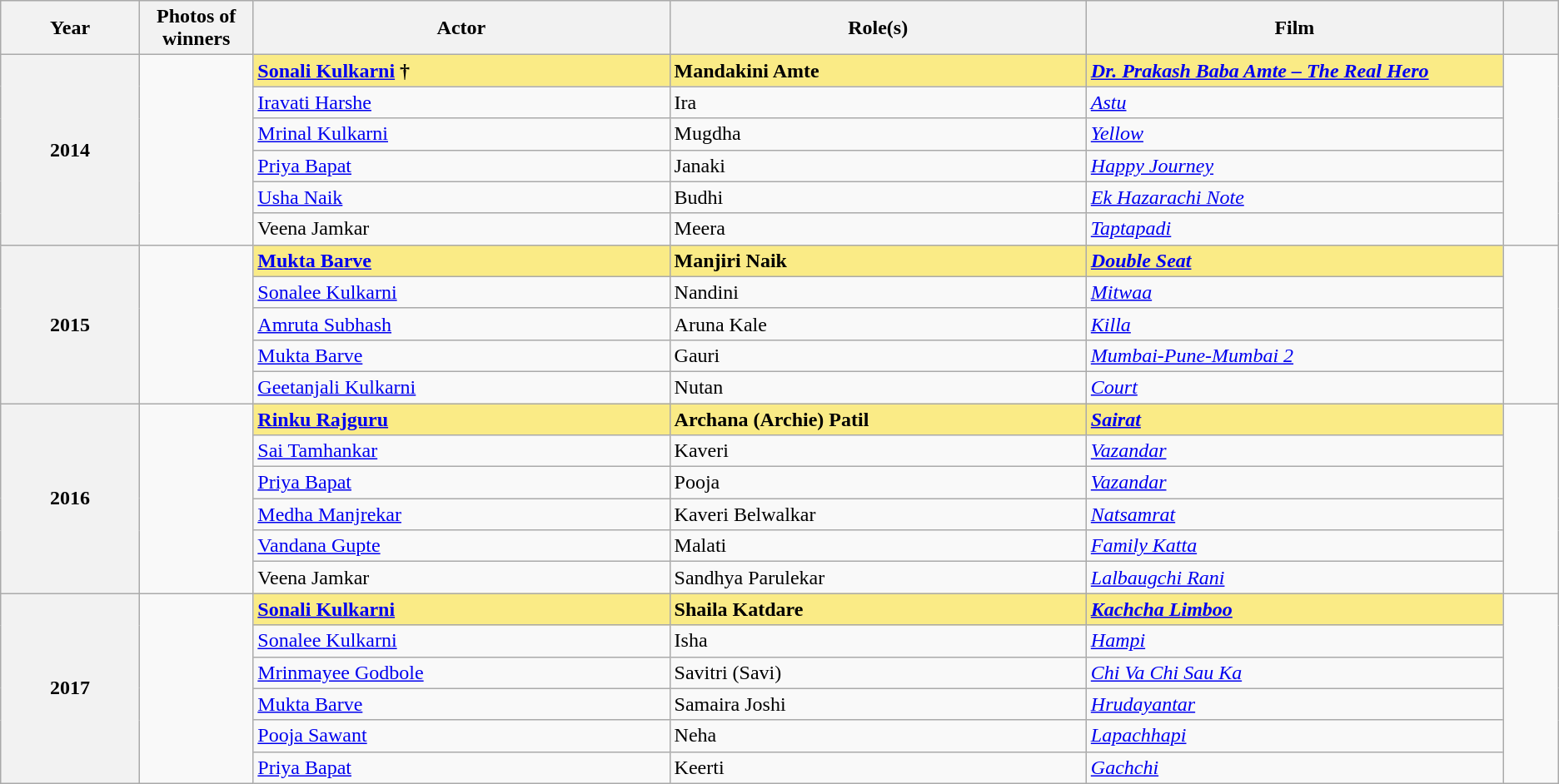<table class="wikitable sortable" style="text-align:left;">
<tr>
<th scope="col" style="width:5%; text-align:center;">Year</th>
<th scope="col" style="width:3%;text-align:center;">Photos of winners</th>
<th scope="col" style="width:15%;text-align:center;">Actor</th>
<th scope="col" style="width:15%;text-align:center;">Role(s)</th>
<th scope="col" style="width:15%;text-align:center;">Film</th>
<th scope="col" style="width:2%;" class="unsortable"></th>
</tr>
<tr>
<th scope="row" rowspan=6 style="text-align:center">2014</th>
<td rowspan=6 style="text-align:center"></td>
<td style="background:#FAEB86;"><strong><a href='#'>Sonali Kulkarni</a> †</strong></td>
<td style="background:#FAEB86;"><strong> Mandakini Amte</strong></td>
<td style="background:#FAEB86;"><strong><em><a href='#'>Dr. Prakash Baba Amte – The Real Hero</a></em></strong></td>
<td rowspan=6></td>
</tr>
<tr>
<td><a href='#'>Iravati Harshe</a></td>
<td>Ira</td>
<td><em><a href='#'>Astu</a></em></td>
</tr>
<tr>
<td><a href='#'>Mrinal Kulkarni</a></td>
<td>Mugdha</td>
<td><em><a href='#'>Yellow</a></em></td>
</tr>
<tr>
<td><a href='#'>Priya Bapat</a></td>
<td>Janaki</td>
<td><em><a href='#'>Happy Journey</a></em></td>
</tr>
<tr>
<td><a href='#'>Usha Naik</a></td>
<td>Budhi</td>
<td><em><a href='#'>Ek Hazarachi Note</a></em></td>
</tr>
<tr>
<td>Veena Jamkar</td>
<td>Meera</td>
<td><em><a href='#'>Taptapadi</a></em></td>
</tr>
<tr>
<th scope="row" rowspan=5 style="text-align:center">2015</th>
<td rowspan=5 style="text-align:center"></td>
<td style="background:#FAEB86;"><strong><a href='#'>Mukta Barve</a></strong> </td>
<td style="background:#FAEB86;"><strong>Manjiri Naik</strong></td>
<td style="background:#FAEB86;"><strong><em><a href='#'>Double Seat</a></em></strong></td>
<td rowspan=5></td>
</tr>
<tr>
<td><a href='#'>Sonalee Kulkarni</a></td>
<td>Nandini</td>
<td><em><a href='#'>Mitwaa</a></em></td>
</tr>
<tr>
<td><a href='#'>Amruta Subhash</a></td>
<td>Aruna Kale</td>
<td><em><a href='#'>Killa</a></em></td>
</tr>
<tr>
<td><a href='#'>Mukta Barve</a></td>
<td>Gauri</td>
<td><em><a href='#'>Mumbai-Pune-Mumbai 2</a></em></td>
</tr>
<tr>
<td><a href='#'>Geetanjali Kulkarni</a></td>
<td>Nutan</td>
<td><em><a href='#'>Court</a></em></td>
</tr>
<tr>
<th scope="row" rowspan=6 style="text-align:center">2016</th>
<td rowspan=6 style="text-align:center"></td>
<td style="background:#FAEB86;"><strong><a href='#'>Rinku Rajguru</a></strong> </td>
<td style="background:#FAEB86;"><strong>Archana (Archie) Patil</strong></td>
<td style="background:#FAEB86;"><strong><em><a href='#'>Sairat</a></em></strong></td>
<td rowspan=6></td>
</tr>
<tr>
<td><a href='#'>Sai Tamhankar</a></td>
<td>Kaveri</td>
<td><em><a href='#'>Vazandar</a></em></td>
</tr>
<tr>
<td><a href='#'>Priya Bapat</a></td>
<td>Pooja</td>
<td><em><a href='#'>Vazandar</a></em></td>
</tr>
<tr>
<td><a href='#'>Medha Manjrekar</a></td>
<td>Kaveri Belwalkar</td>
<td><em><a href='#'>Natsamrat</a></em></td>
</tr>
<tr>
<td><a href='#'>Vandana Gupte</a></td>
<td>Malati</td>
<td><em><a href='#'>Family Katta</a></em></td>
</tr>
<tr>
<td>Veena Jamkar</td>
<td>Sandhya Parulekar</td>
<td><em><a href='#'>Lalbaugchi Rani</a></em></td>
</tr>
<tr>
<th scope="row" rowspan=6 style="text-align:center">2017</th>
<td rowspan=6 style="text-align:center"></td>
<td style="background:#FAEB86;"><strong><a href='#'>Sonali Kulkarni</a></strong> </td>
<td style="background:#FAEB86;"><strong>Shaila Katdare</strong></td>
<td style="background:#FAEB86;"><strong><em><a href='#'>Kachcha Limboo</a></em></strong></td>
<td rowspan=6></td>
</tr>
<tr>
<td><a href='#'>Sonalee Kulkarni</a></td>
<td>Isha</td>
<td><em><a href='#'>Hampi</a></em></td>
</tr>
<tr>
<td><a href='#'>Mrinmayee Godbole</a></td>
<td>Savitri (Savi)</td>
<td><em><a href='#'>Chi Va Chi Sau Ka</a></em></td>
</tr>
<tr>
<td><a href='#'>Mukta Barve</a></td>
<td>Samaira Joshi</td>
<td><em><a href='#'>Hrudayantar</a></em></td>
</tr>
<tr>
<td><a href='#'>Pooja Sawant</a></td>
<td>Neha</td>
<td><em><a href='#'>Lapachhapi</a></em></td>
</tr>
<tr>
<td><a href='#'>Priya Bapat</a></td>
<td>Keerti</td>
<td><em><a href='#'>Gachchi</a></em></td>
</tr>
</table>
